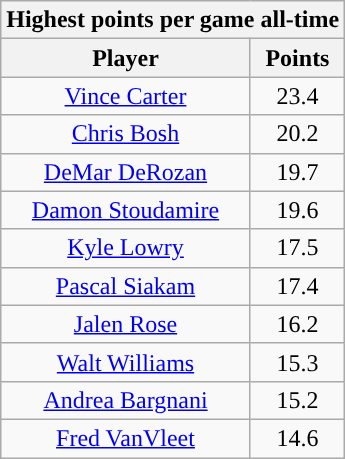<table class="wikitable sortable" style="text-align:center">
<tr>
<th colspan="2">Highest points per game all-time</th>
</tr>
<tr>
<th>Player</th>
<th>Points</th>
</tr>
<tr>
<td><a href='#'>Vince Carter</a></td>
<td>23.4</td>
</tr>
<tr>
<td><a href='#'>Chris Bosh</a></td>
<td>20.2</td>
</tr>
<tr>
<td><a href='#'>DeMar DeRozan</a></td>
<td>19.7</td>
</tr>
<tr>
<td><a href='#'>Damon Stoudamire</a></td>
<td>19.6</td>
</tr>
<tr>
<td><a href='#'>Kyle Lowry</a></td>
<td>17.5</td>
</tr>
<tr>
<td><a href='#'>Pascal Siakam</a></td>
<td>17.4</td>
</tr>
<tr>
<td><a href='#'>Jalen Rose</a></td>
<td>16.2</td>
</tr>
<tr>
<td><a href='#'>Walt Williams</a></td>
<td>15.3</td>
</tr>
<tr>
<td><a href='#'>Andrea Bargnani</a></td>
<td>15.2</td>
</tr>
<tr>
<td><a href='#'>Fred VanVleet</a></td>
<td>14.6</td>
</tr>
</table>
